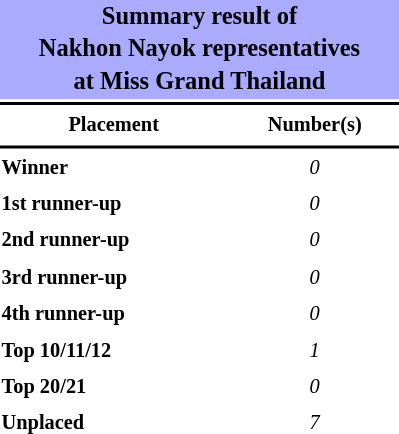<table style="width: 270px; font-size:85%; line-height:1.5em;">
<tr>
<th colspan="2" align="center" style="background:#AAF;"><big>Summary result of<br>Nakhon Nayok representatives<br>at Miss Grand Thailand</big></th>
</tr>
<tr>
<td colspan="2" style="background:black"></td>
</tr>
<tr>
<th scope="col">Placement</th>
<th scope="col">Number(s)</th>
</tr>
<tr>
<td colspan="2" style="background:black"></td>
</tr>
<tr>
<td align="left"><strong>Winner</strong></td>
<td align="center"><em>0</em></td>
</tr>
<tr>
<td align="left"><strong>1st runner-up</strong></td>
<td align="center"><em>0</em></td>
</tr>
<tr>
<td align="left"><strong>2nd runner-up</strong></td>
<td align="center"><em>0</em></td>
</tr>
<tr>
<td align="left"><strong>3rd runner-up</strong></td>
<td align="center"><em>0</em></td>
</tr>
<tr>
<td align="left"><strong>4th runner-up</strong></td>
<td align="center"><em>0</em></td>
</tr>
<tr>
<td align="left"><strong>Top 10/11/12</strong></td>
<td align="center"><em>1</em></td>
</tr>
<tr>
<td align="left"><strong>Top 20/21</strong></td>
<td align="center"><em>0</em></td>
</tr>
<tr>
<td align="left"><strong>Unplaced</strong></td>
<td align="center"><em>7</em></td>
</tr>
</table>
